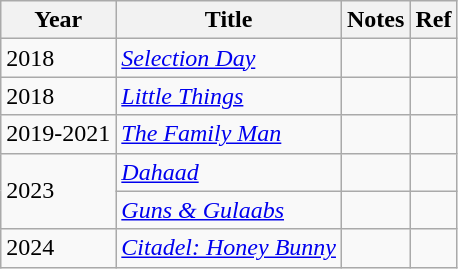<table class="wikitable">
<tr>
<th>Year</th>
<th>Title</th>
<th>Notes</th>
<th>Ref</th>
</tr>
<tr>
<td>2018</td>
<td><em><a href='#'>Selection Day</a></em></td>
<td></td>
<td></td>
</tr>
<tr>
<td>2018</td>
<td><em><a href='#'>Little Things</a></em></td>
<td></td>
<td></td>
</tr>
<tr>
<td>2019-2021</td>
<td><em><a href='#'>The Family Man</a></em></td>
<td></td>
<td></td>
</tr>
<tr>
<td rowspan="2">2023</td>
<td><em><a href='#'>Dahaad</a></em></td>
<td></td>
<td></td>
</tr>
<tr>
<td><em><a href='#'>Guns & Gulaabs</a></em></td>
<td></td>
<td></td>
</tr>
<tr>
<td>2024</td>
<td><em><a href='#'>Citadel: Honey Bunny</a></em></td>
<td></td>
<td></td>
</tr>
</table>
